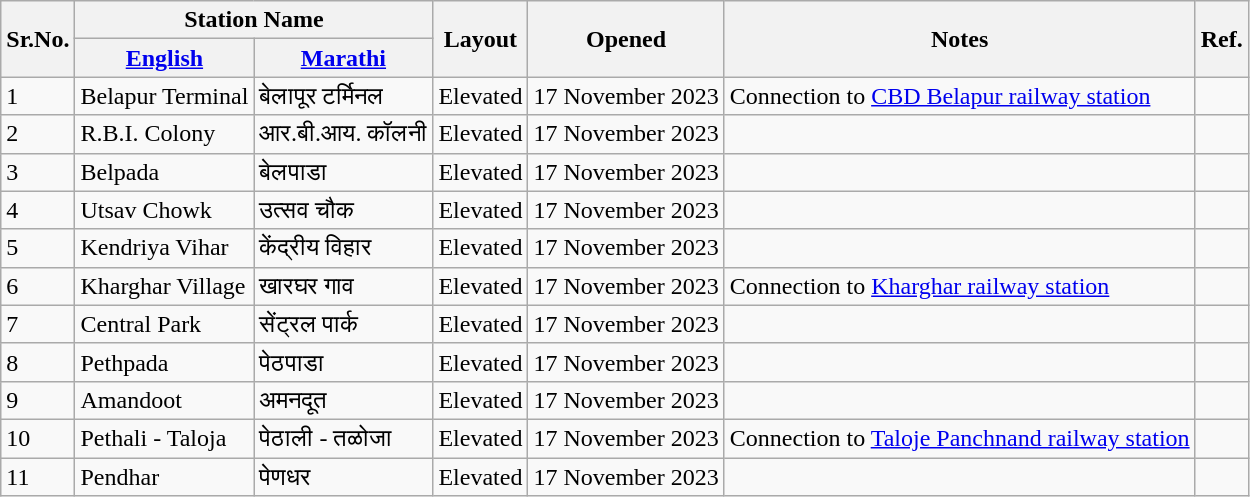<table class="wikitable sortable">
<tr>
<th rowspan="2">Sr.No.</th>
<th colspan="2">Station Name</th>
<th rowspan="2">Layout</th>
<th rowspan="2">Opened</th>
<th rowspan="2">Notes</th>
<th rowspan="2">Ref.</th>
</tr>
<tr>
<th><a href='#'>English</a></th>
<th><a href='#'>Marathi</a></th>
</tr>
<tr>
<td>1</td>
<td>Belapur Terminal</td>
<td>बेलापूर टर्मिनल</td>
<td>Elevated</td>
<td>17 November 2023</td>
<td>Connection to <a href='#'>CBD Belapur railway station</a></td>
<td></td>
</tr>
<tr>
<td>2</td>
<td>R.B.I. Colony</td>
<td>आर.बी.आय. कॉलनी</td>
<td>Elevated</td>
<td>17 November 2023</td>
<td></td>
<td></td>
</tr>
<tr>
<td>3</td>
<td>Belpada</td>
<td>बेलपाडा</td>
<td>Elevated</td>
<td>17 November 2023</td>
<td></td>
<td></td>
</tr>
<tr>
<td>4</td>
<td>Utsav Chowk</td>
<td>उत्सव चौक</td>
<td>Elevated</td>
<td>17 November 2023</td>
<td></td>
<td></td>
</tr>
<tr>
<td>5</td>
<td>Kendriya Vihar</td>
<td>केंद्रीय विहार</td>
<td>Elevated</td>
<td>17 November 2023</td>
<td></td>
<td></td>
</tr>
<tr>
<td>6</td>
<td>Kharghar Village</td>
<td>खारघर गाव</td>
<td>Elevated</td>
<td>17 November 2023</td>
<td>Connection to <a href='#'>Kharghar railway station</a></td>
<td></td>
</tr>
<tr>
<td>7</td>
<td>Central Park</td>
<td>सेंट्रल पार्क</td>
<td>Elevated</td>
<td>17 November 2023</td>
<td></td>
<td></td>
</tr>
<tr>
<td>8</td>
<td>Pethpada</td>
<td>पेठपाडा</td>
<td>Elevated</td>
<td>17 November 2023</td>
<td></td>
<td></td>
</tr>
<tr>
<td>9</td>
<td>Amandoot</td>
<td>अमनदूत</td>
<td>Elevated</td>
<td>17 November 2023</td>
<td></td>
<td></td>
</tr>
<tr>
<td>10</td>
<td>Pethali - Taloja</td>
<td>पेठाली - तळोजा</td>
<td>Elevated</td>
<td>17 November 2023</td>
<td>Connection to <a href='#'>Taloje Panchnand railway station</a></td>
<td></td>
</tr>
<tr>
<td>11</td>
<td>Pendhar</td>
<td>पेणधर</td>
<td>Elevated</td>
<td>17 November 2023</td>
<td></td>
<td></td>
</tr>
</table>
